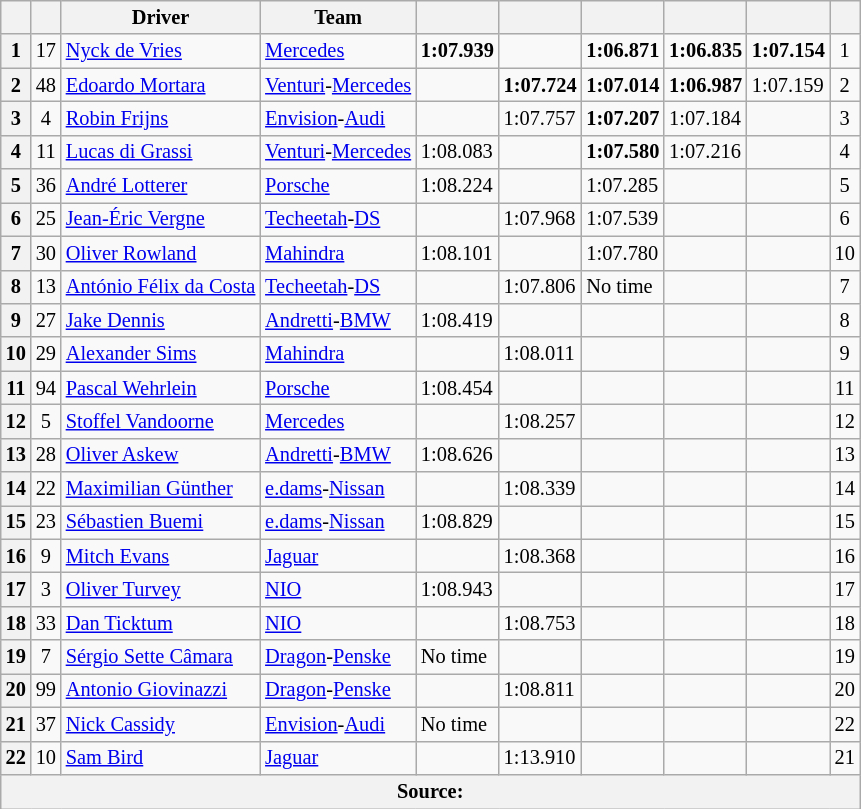<table class="wikitable sortable" style="font-size: 85%">
<tr>
<th scope="col"></th>
<th scope="col"></th>
<th scope="col">Driver</th>
<th scope="col">Team</th>
<th scope="col"></th>
<th scope="col"></th>
<th scope="col"></th>
<th scope="col"></th>
<th scope="col"></th>
<th scope="col"></th>
</tr>
<tr>
<th scope="row">1</th>
<td align="center">17</td>
<td data-sort-value="DEV"> <a href='#'>Nyck de Vries</a></td>
<td><a href='#'>Mercedes</a></td>
<td><strong>1:07.939</strong></td>
<td></td>
<td><strong>1:06.871</strong></td>
<td><strong>1:06.835</strong></td>
<td><strong>1:07.154</strong></td>
<td align="center">1</td>
</tr>
<tr>
<th scope="row">2</th>
<td align="center">48</td>
<td data-sort-value="MOR"> <a href='#'>Edoardo Mortara</a></td>
<td><a href='#'>Venturi</a>-<a href='#'>Mercedes</a></td>
<td></td>
<td><strong>1:07.724</strong></td>
<td><strong>1:07.014</strong></td>
<td><strong>1:06.987</strong></td>
<td>1:07.159</td>
<td align="center">2</td>
</tr>
<tr>
<th scope="row">3</th>
<td align="center">4</td>
<td data-sort-value="FRI"> <a href='#'>Robin Frijns</a></td>
<td><a href='#'>Envision</a>-<a href='#'>Audi</a></td>
<td></td>
<td>1:07.757</td>
<td><strong>1:07.207</strong></td>
<td>1:07.184</td>
<td></td>
<td align="center">3</td>
</tr>
<tr>
<th scope="row">4</th>
<td align="center">11</td>
<td data-sort-value="DIG"> <a href='#'>Lucas di Grassi</a></td>
<td><a href='#'>Venturi</a>-<a href='#'>Mercedes</a></td>
<td>1:08.083</td>
<td></td>
<td><strong>1:07.580</strong></td>
<td>1:07.216</td>
<td></td>
<td align="center">4</td>
</tr>
<tr>
<th scope="row">5</th>
<td align="center">36</td>
<td data-sort-value="LOT"> <a href='#'>André Lotterer</a></td>
<td><a href='#'>Porsche</a></td>
<td>1:08.224</td>
<td></td>
<td>1:07.285</td>
<td></td>
<td></td>
<td align="center">5</td>
</tr>
<tr>
<th scope="row">6</th>
<td align="center">25</td>
<td data-sort-value="JEV"> <a href='#'>Jean-Éric Vergne</a></td>
<td><a href='#'>Techeetah</a>-<a href='#'>DS</a></td>
<td></td>
<td>1:07.968</td>
<td>1:07.539</td>
<td></td>
<td></td>
<td align="center">6</td>
</tr>
<tr>
<th scope="row">7</th>
<td align="center">30</td>
<td data-sort-value="ROW"> <a href='#'>Oliver Rowland</a></td>
<td><a href='#'>Mahindra</a></td>
<td>1:08.101</td>
<td></td>
<td>1:07.780</td>
<td></td>
<td></td>
<td align="center">10</td>
</tr>
<tr>
<th scope="row">8</th>
<td align="center">13</td>
<td data-sort-value="DAC"> <a href='#'>António Félix da Costa</a></td>
<td><a href='#'>Techeetah</a>-<a href='#'>DS</a></td>
<td></td>
<td>1:07.806</td>
<td>No time</td>
<td></td>
<td></td>
<td align="center">7</td>
</tr>
<tr>
<th scope="row">9</th>
<td align="center">27</td>
<td data-sort-value="DEN"> <a href='#'>Jake Dennis</a></td>
<td><a href='#'>Andretti</a>-<a href='#'>BMW</a></td>
<td>1:08.419</td>
<td></td>
<td></td>
<td></td>
<td></td>
<td align="center">8</td>
</tr>
<tr>
<th scope="row">10</th>
<td align="center">29</td>
<td data-sort-value="SIM"> <a href='#'>Alexander Sims</a></td>
<td><a href='#'>Mahindra</a></td>
<td></td>
<td>1:08.011</td>
<td></td>
<td></td>
<td></td>
<td align="center">9</td>
</tr>
<tr>
<th scope="row">11</th>
<td align="center">94</td>
<td data-sort-value="WEH"> <a href='#'>Pascal Wehrlein</a></td>
<td><a href='#'>Porsche</a></td>
<td>1:08.454</td>
<td></td>
<td></td>
<td></td>
<td></td>
<td align="center">11</td>
</tr>
<tr>
<th scope="row">12</th>
<td align="center">5</td>
<td data-sort-value="VAN"> <a href='#'>Stoffel Vandoorne</a></td>
<td><a href='#'>Mercedes</a></td>
<td></td>
<td>1:08.257</td>
<td></td>
<td></td>
<td></td>
<td align="center">12</td>
</tr>
<tr>
<th scope="row">13</th>
<td align="center">28</td>
<td data-sort-value="ASK"> <a href='#'>Oliver Askew</a></td>
<td><a href='#'>Andretti</a>-<a href='#'>BMW</a></td>
<td>1:08.626</td>
<td></td>
<td></td>
<td></td>
<td></td>
<td align="center">13</td>
</tr>
<tr>
<th scope="row">14</th>
<td align="center">22</td>
<td data-sort-value="GUE"> <a href='#'>Maximilian Günther</a></td>
<td><a href='#'>e.dams</a>-<a href='#'>Nissan</a></td>
<td></td>
<td>1:08.339</td>
<td></td>
<td></td>
<td></td>
<td align="center">14</td>
</tr>
<tr>
<th scope="row">15</th>
<td align="center">23</td>
<td data-sort-value="BUE"> <a href='#'>Sébastien Buemi</a></td>
<td><a href='#'>e.dams</a>-<a href='#'>Nissan</a></td>
<td>1:08.829</td>
<td></td>
<td></td>
<td></td>
<td></td>
<td align="center">15</td>
</tr>
<tr>
<th scope="row">16</th>
<td align="center">9</td>
<td data-sort-value="EVA"> <a href='#'>Mitch Evans</a></td>
<td><a href='#'>Jaguar</a></td>
<td></td>
<td>1:08.368</td>
<td></td>
<td></td>
<td></td>
<td align="center">16</td>
</tr>
<tr>
<th scope="row">17</th>
<td align="center">3</td>
<td data-sort-value="TUR"> <a href='#'>Oliver Turvey</a></td>
<td><a href='#'>NIO</a></td>
<td>1:08.943</td>
<td></td>
<td></td>
<td></td>
<td></td>
<td align="center">17</td>
</tr>
<tr>
<th scope="row">18</th>
<td align="center">33</td>
<td data-sort-value="TIC"> <a href='#'>Dan Ticktum</a></td>
<td><a href='#'>NIO</a></td>
<td></td>
<td>1:08.753</td>
<td></td>
<td></td>
<td></td>
<td align="center">18</td>
</tr>
<tr>
<th scope="row">19</th>
<td align="center">7</td>
<td data-sort-value="SET"> <a href='#'>Sérgio Sette Câmara</a></td>
<td><a href='#'>Dragon</a>-<a href='#'>Penske</a></td>
<td>No time</td>
<td></td>
<td></td>
<td></td>
<td></td>
<td align="center">19</td>
</tr>
<tr>
<th scope="row">20</th>
<td align="center">99</td>
<td data-sort-value="GIO"> <a href='#'>Antonio Giovinazzi</a></td>
<td><a href='#'>Dragon</a>-<a href='#'>Penske</a></td>
<td></td>
<td>1:08.811</td>
<td></td>
<td></td>
<td></td>
<td align="center">20</td>
</tr>
<tr>
<th scope="row">21</th>
<td align="center">37</td>
<td data-sort-value="CAS"> <a href='#'>Nick Cassidy</a></td>
<td><a href='#'>Envision</a>-<a href='#'>Audi</a></td>
<td>No time</td>
<td></td>
<td></td>
<td></td>
<td></td>
<td align="center">22</td>
</tr>
<tr>
<th scope="row">22</th>
<td align="center">10</td>
<td data-sort-value="BIR"> <a href='#'>Sam Bird</a></td>
<td><a href='#'>Jaguar</a></td>
<td></td>
<td>1:13.910</td>
<td></td>
<td></td>
<td></td>
<td align="center">21</td>
</tr>
<tr>
<th colspan="10">Source:</th>
</tr>
</table>
